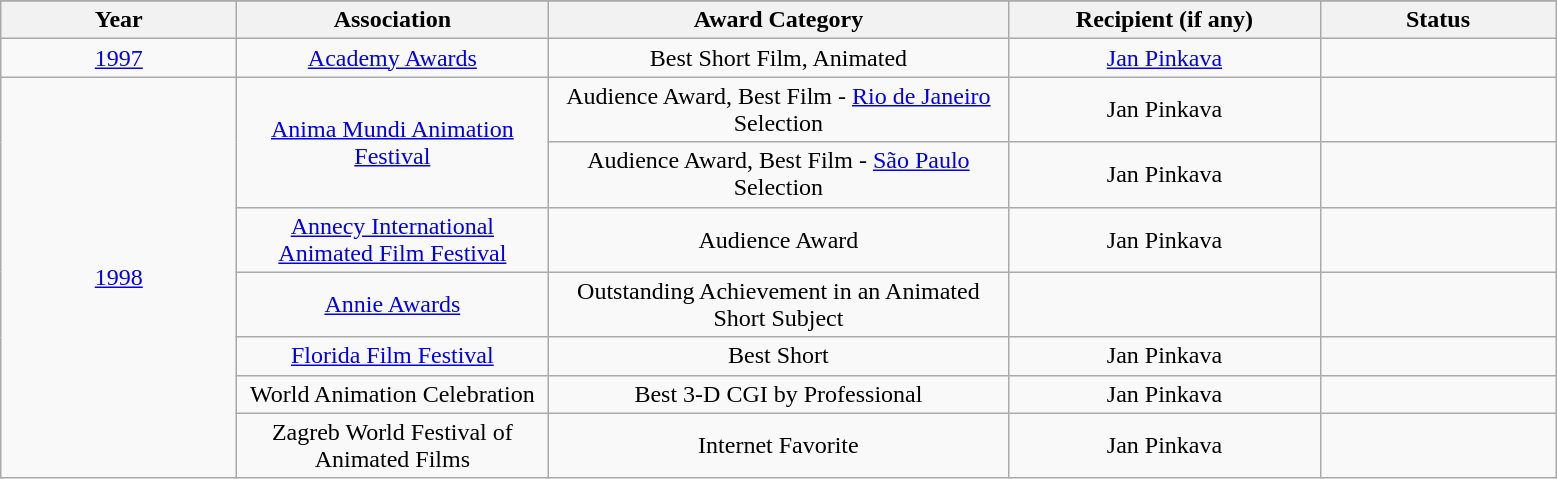<table class="wikitable sortable" style="text-align: center">
<tr>
</tr>
<tr>
<th width="150"><strong>Year</strong></th>
<th width="200"><strong>Association</strong></th>
<th width="300"><strong>Award Category</strong></th>
<th width="200"><strong>Recipient (if any)</strong></th>
<th width="150"><strong>Status</strong></th>
</tr>
<tr>
<td><a href='#'>1997</a></td>
<td><a href='#'>Academy Awards</a></td>
<td>Best Short Film, Animated</td>
<td><a href='#'>Jan Pinkava</a></td>
<td></td>
</tr>
<tr>
<td rowspan=7><a href='#'>1998</a></td>
<td rowspan=2><a href='#'>Anima Mundi Animation Festival</a></td>
<td>Audience Award, Best Film - <a href='#'>Rio de Janeiro</a> Selection</td>
<td>Jan Pinkava</td>
<td></td>
</tr>
<tr>
<td>Audience Award, Best Film - <a href='#'>São Paulo</a> Selection</td>
<td>Jan Pinkava</td>
<td></td>
</tr>
<tr>
<td><a href='#'>Annecy International Animated Film Festival</a></td>
<td>Audience Award</td>
<td>Jan Pinkava</td>
<td></td>
</tr>
<tr>
<td><a href='#'>Annie Awards</a></td>
<td>Outstanding Achievement in an Animated Short Subject</td>
<td></td>
<td></td>
</tr>
<tr>
<td><a href='#'>Florida Film Festival</a></td>
<td>Best Short</td>
<td>Jan Pinkava</td>
<td></td>
</tr>
<tr>
<td>World Animation Celebration</td>
<td>Best 3-D CGI by Professional</td>
<td>Jan Pinkava</td>
<td></td>
</tr>
<tr>
<td>Zagreb World Festival of Animated Films</td>
<td>Internet Favorite</td>
<td>Jan Pinkava</td>
<td></td>
</tr>
</table>
